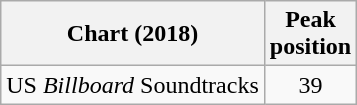<table class="wikitable sortable">
<tr>
<th>Chart (2018)</th>
<th>Peak<br>position</th>
</tr>
<tr>
<td>US <em>Billboard</em> Soundtracks</td>
<td align="center">39</td>
</tr>
</table>
